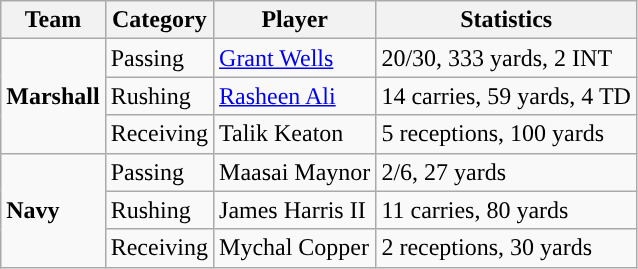<table class="wikitable" style="float: left;">
<tr>
<th>Team</th>
<th>Category</th>
<th>Player</th>
<th>Statistics</th>
</tr>
<tr>
<td rowspan=3><strong>Marshall</strong></td>
<td>Passing</td>
<td><a href='#'>Grant Wells</a></td>
<td>20/30, 333 yards, 2 INT</td>
</tr>
<tr>
<td>Rushing</td>
<td><a href='#'>Rasheen Ali</a></td>
<td>14 carries, 59 yards, 4 TD</td>
</tr>
<tr>
<td>Receiving</td>
<td>Talik Keaton</td>
<td>5 receptions, 100 yards</td>
</tr>
<tr>
<td rowspan=3><strong>Navy</strong></td>
<td>Passing</td>
<td>Maasai Maynor</td>
<td>2/6, 27 yards</td>
</tr>
<tr>
<td>Rushing</td>
<td>James Harris II</td>
<td>11 carries, 80 yards</td>
</tr>
<tr>
<td>Receiving</td>
<td>Mychal Copper</td>
<td>2 receptions, 30 yards</td>
</tr>
</table>
